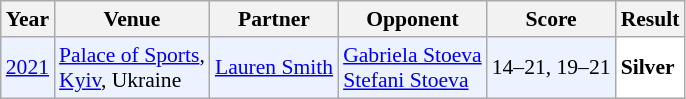<table class="sortable wikitable" style="font-size: 90%;">
<tr>
<th>Year</th>
<th>Venue</th>
<th>Partner</th>
<th>Opponent</th>
<th>Score</th>
<th>Result</th>
</tr>
<tr style="background:#ECF2FF">
<td align="center"><a href='#'>2021</a></td>
<td align="left"><a href='#'>Palace of Sports</a>,<br><a href='#'>Kyiv</a>, Ukraine</td>
<td align="left"> <a href='#'>Lauren Smith</a></td>
<td align="left"> <a href='#'>Gabriela Stoeva</a><br> <a href='#'>Stefani Stoeva</a></td>
<td align="left">14–21, 19–21</td>
<td style="text-align:left; background:white"> <strong>Silver</strong></td>
</tr>
</table>
